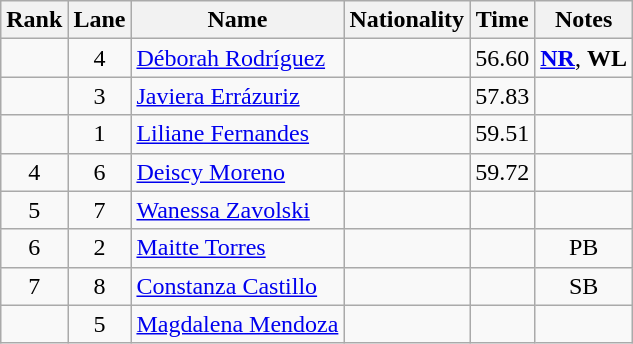<table class="wikitable sortable" style="text-align:center">
<tr>
<th>Rank</th>
<th>Lane</th>
<th>Name</th>
<th>Nationality</th>
<th>Time</th>
<th>Notes</th>
</tr>
<tr>
<td></td>
<td>4</td>
<td align=left><a href='#'>Déborah Rodríguez</a></td>
<td align=left></td>
<td>56.60</td>
<td><strong><a href='#'>NR</a></strong>, <strong>WL</strong></td>
</tr>
<tr>
<td></td>
<td>3</td>
<td align=left><a href='#'>Javiera Errázuriz</a></td>
<td align=left></td>
<td>57.83</td>
<td></td>
</tr>
<tr>
<td></td>
<td>1</td>
<td align=left><a href='#'>Liliane Fernandes</a></td>
<td align=left></td>
<td>59.51</td>
<td></td>
</tr>
<tr>
<td>4</td>
<td>6</td>
<td align=left><a href='#'>Deiscy Moreno</a></td>
<td align=left></td>
<td>59.72</td>
<td></td>
</tr>
<tr>
<td>5</td>
<td>7</td>
<td align=left><a href='#'>Wanessa Zavolski</a></td>
<td align=left></td>
<td></td>
<td></td>
</tr>
<tr>
<td>6</td>
<td>2</td>
<td align=left><a href='#'>Maitte Torres</a></td>
<td align=left></td>
<td></td>
<td>PB</td>
</tr>
<tr>
<td>7</td>
<td>8</td>
<td align=left><a href='#'>Constanza Castillo</a></td>
<td align=left></td>
<td></td>
<td>SB</td>
</tr>
<tr>
<td></td>
<td>5</td>
<td align=left><a href='#'>Magdalena Mendoza</a></td>
<td align=left></td>
<td></td>
<td></td>
</tr>
</table>
